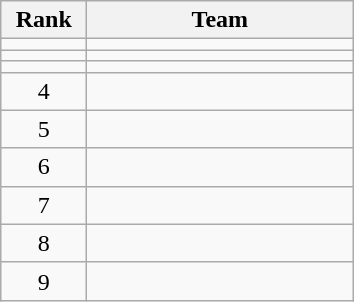<table class="wikitable" style="text-align: center">
<tr>
<th width=50>Rank</th>
<th width=170>Team</th>
</tr>
<tr>
<td></td>
<td align=left></td>
</tr>
<tr>
<td></td>
<td align=left></td>
</tr>
<tr>
<td></td>
<td align=left></td>
</tr>
<tr>
<td>4</td>
<td align=left></td>
</tr>
<tr>
<td>5</td>
<td align=left></td>
</tr>
<tr>
<td>6</td>
<td align=left></td>
</tr>
<tr>
<td>7</td>
<td align=left></td>
</tr>
<tr>
<td>8</td>
<td align=left></td>
</tr>
<tr>
<td>9</td>
<td align=left></td>
</tr>
</table>
